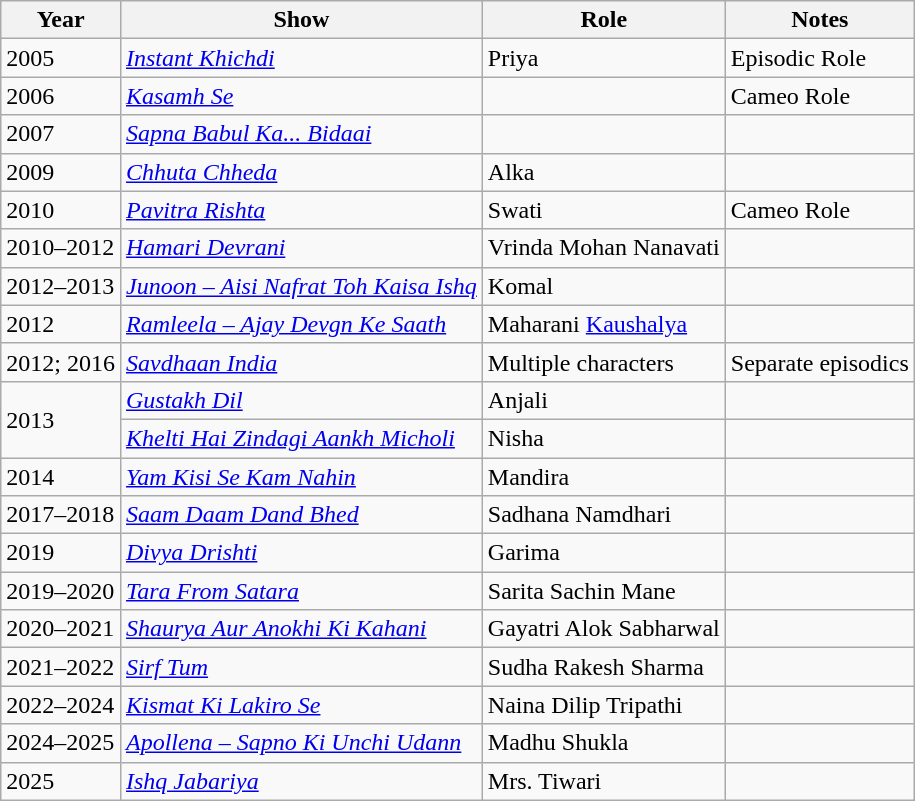<table class="wikitable sortable">
<tr>
<th>Year</th>
<th>Show</th>
<th>Role</th>
<th>Notes</th>
</tr>
<tr>
<td>2005</td>
<td><em><a href='#'>Instant Khichdi</a></em></td>
<td>Priya</td>
<td>Episodic Role</td>
</tr>
<tr>
<td>2006</td>
<td><em><a href='#'>Kasamh Se</a></em></td>
<td></td>
<td>Cameo Role</td>
</tr>
<tr>
<td>2007</td>
<td><em><a href='#'>Sapna Babul Ka... Bidaai</a></em></td>
<td></td>
<td></td>
</tr>
<tr>
<td>2009</td>
<td><em><a href='#'>Chhuta Chheda</a></em></td>
<td>Alka</td>
<td></td>
</tr>
<tr>
<td>2010</td>
<td><em><a href='#'>Pavitra Rishta</a></em></td>
<td>Swati</td>
<td>Cameo Role</td>
</tr>
<tr>
<td>2010–2012</td>
<td><em><a href='#'>Hamari Devrani</a></em></td>
<td>Vrinda Mohan Nanavati</td>
<td></td>
</tr>
<tr>
<td>2012–2013</td>
<td><em><a href='#'>Junoon – Aisi Nafrat Toh Kaisa Ishq</a></em></td>
<td>Komal</td>
<td></td>
</tr>
<tr>
<td>2012</td>
<td><em><a href='#'>Ramleela – Ajay Devgn Ke Saath</a></em></td>
<td>Maharani <a href='#'>Kaushalya</a></td>
<td></td>
</tr>
<tr>
<td>2012; 2016</td>
<td><em><a href='#'>Savdhaan India</a></em></td>
<td>Multiple characters</td>
<td>Separate episodics</td>
</tr>
<tr>
<td rowspan="2">2013</td>
<td><em><a href='#'>Gustakh Dil</a></em></td>
<td>Anjali</td>
<td></td>
</tr>
<tr>
<td><em><a href='#'>Khelti Hai Zindagi Aankh Micholi</a></em></td>
<td>Nisha</td>
<td></td>
</tr>
<tr>
<td>2014</td>
<td><em><a href='#'>Yam Kisi Se Kam Nahin</a></em></td>
<td>Mandira</td>
<td></td>
</tr>
<tr>
<td>2017–2018</td>
<td><em><a href='#'>Saam Daam Dand Bhed</a></em></td>
<td>Sadhana Namdhari</td>
<td></td>
</tr>
<tr>
<td>2019</td>
<td><em><a href='#'>Divya Drishti</a></em></td>
<td>Garima</td>
<td></td>
</tr>
<tr>
<td>2019–2020</td>
<td><em><a href='#'>Tara From Satara</a></em></td>
<td>Sarita Sachin Mane</td>
<td></td>
</tr>
<tr>
<td>2020–2021</td>
<td><em><a href='#'>Shaurya Aur Anokhi Ki Kahani</a></em></td>
<td>Gayatri Alok Sabharwal</td>
<td></td>
</tr>
<tr>
<td>2021–2022</td>
<td><em><a href='#'>Sirf Tum</a></em></td>
<td>Sudha Rakesh Sharma</td>
<td></td>
</tr>
<tr>
<td>2022–2024</td>
<td><em><a href='#'>Kismat Ki Lakiro Se</a></em></td>
<td>Naina Dilip Tripathi</td>
<td></td>
</tr>
<tr>
<td>2024–2025</td>
<td><em><a href='#'>Apollena – Sapno Ki Unchi Udann</a></em></td>
<td>Madhu Shukla</td>
<td></td>
</tr>
<tr>
<td>2025</td>
<td><em><a href='#'>Ishq Jabariya</a></em></td>
<td>Mrs. Tiwari</td>
<td></td>
</tr>
</table>
